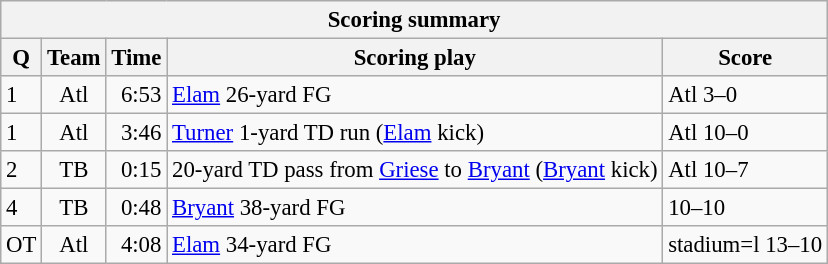<table class="wikitable" style="font-size: 95%">
<tr>
<th colspan=5>Scoring summary</th>
</tr>
<tr>
<th>Q</th>
<th>Team</th>
<th>Time</th>
<th>Scoring play</th>
<th>Score</th>
</tr>
<tr>
<td>1</td>
<td align=center>Atl</td>
<td align=right>6:53</td>
<td><a href='#'>Elam</a> 26-yard FG</td>
<td>Atl 3–0</td>
</tr>
<tr>
<td>1</td>
<td align=center>Atl</td>
<td align=right>3:46</td>
<td><a href='#'>Turner</a> 1-yard TD run (<a href='#'>Elam</a> kick)</td>
<td>Atl 10–0</td>
</tr>
<tr>
<td>2</td>
<td align=center>TB</td>
<td align=right>0:15</td>
<td>20-yard TD pass from <a href='#'>Griese</a> to <a href='#'>Bryant</a> (<a href='#'>Bryant</a> kick)</td>
<td>Atl 10–7</td>
</tr>
<tr>
<td>4</td>
<td align=center>TB</td>
<td align=right>0:48</td>
<td><a href='#'>Bryant</a> 38-yard FG</td>
<td>10–10</td>
</tr>
<tr>
<td>OT</td>
<td align=center>Atl</td>
<td align=right>4:08</td>
<td><a href='#'>Elam</a> 34-yard FG</td>
<td '>stadium=l 13–10</td>
</tr>
</table>
